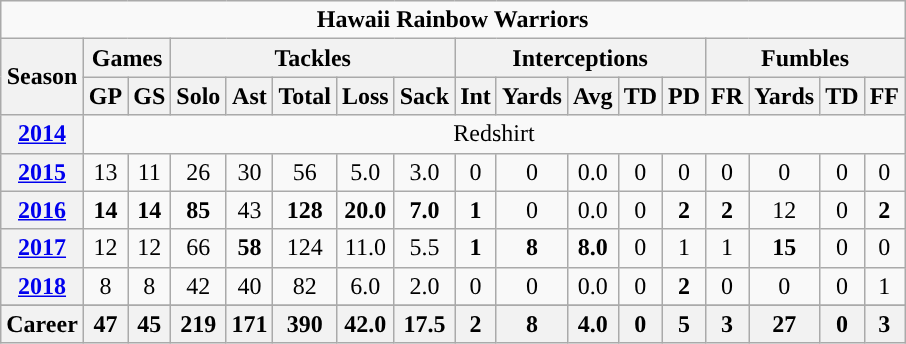<table class="wikitable" style="text-align:center;">
<tr>
<td ! colspan="18"><strong>Hawaii Rainbow Warriors</strong></td>
</tr>
<tr>
<th rowspan="2">Season</th>
<th colspan="2">Games</th>
<th colspan="5">Tackles</th>
<th colspan="5">Interceptions</th>
<th colspan="4">Fumbles</th>
</tr>
<tr>
<th>GP</th>
<th>GS</th>
<th>Solo</th>
<th>Ast</th>
<th>Total</th>
<th>Loss</th>
<th>Sack</th>
<th>Int</th>
<th>Yards</th>
<th>Avg</th>
<th>TD</th>
<th>PD</th>
<th>FR</th>
<th>Yards</th>
<th>TD</th>
<th>FF</th>
</tr>
<tr>
<th><a href='#'>2014</a></th>
<td colspan="16"> Redshirt</td>
</tr>
<tr>
<th><a href='#'>2015</a></th>
<td>13</td>
<td>11</td>
<td>26</td>
<td>30</td>
<td>56</td>
<td>5.0</td>
<td>3.0</td>
<td>0</td>
<td>0</td>
<td>0.0</td>
<td>0</td>
<td>0</td>
<td>0</td>
<td>0</td>
<td>0</td>
<td>0</td>
</tr>
<tr>
<th><a href='#'>2016</a></th>
<td><strong>14</strong></td>
<td><strong>14</strong></td>
<td><strong>85</strong></td>
<td>43</td>
<td><strong>128</strong></td>
<td><strong>20.0</strong></td>
<td><strong>7.0</strong></td>
<td><strong>1</strong></td>
<td>0</td>
<td>0.0</td>
<td>0</td>
<td><strong>2</strong></td>
<td><strong>2</strong></td>
<td>12</td>
<td>0</td>
<td><strong>2</strong></td>
</tr>
<tr>
<th><a href='#'>2017</a></th>
<td>12</td>
<td>12</td>
<td>66</td>
<td><strong>58</strong></td>
<td>124</td>
<td>11.0</td>
<td>5.5</td>
<td><strong>1</strong></td>
<td><strong>8</strong></td>
<td><strong>8.0</strong></td>
<td>0</td>
<td>1</td>
<td>1</td>
<td><strong>15</strong></td>
<td>0</td>
<td>0</td>
</tr>
<tr>
<th><a href='#'>2018</a></th>
<td>8</td>
<td>8</td>
<td>42</td>
<td>40</td>
<td>82</td>
<td>6.0</td>
<td>2.0</td>
<td>0</td>
<td>0</td>
<td>0.0</td>
<td>0</td>
<td><strong>2</strong></td>
<td>0</td>
<td>0</td>
<td>0</td>
<td>1</td>
</tr>
<tr>
</tr>
<tr>
<th>Career</th>
<th>47</th>
<th>45</th>
<th>219</th>
<th>171</th>
<th>390</th>
<th>42.0</th>
<th>17.5</th>
<th>2</th>
<th>8</th>
<th>4.0</th>
<th>0</th>
<th>5</th>
<th>3</th>
<th>27</th>
<th>0</th>
<th>3</th>
</tr>
</table>
